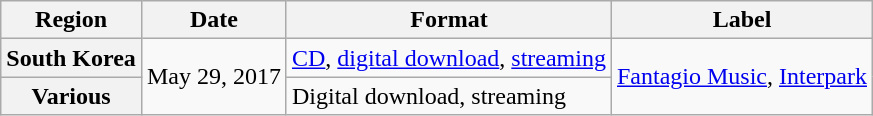<table class="wikitable plainrowheaders">
<tr>
<th scope="col">Region</th>
<th>Date</th>
<th>Format</th>
<th>Label</th>
</tr>
<tr>
<th scope="row">South Korea</th>
<td rowspan="2">May 29, 2017</td>
<td><a href='#'>CD</a>, <a href='#'>digital download</a>, <a href='#'>streaming</a></td>
<td rowspan="2"><a href='#'>Fantagio Music</a>, <a href='#'>Interpark</a></td>
</tr>
<tr>
<th scope="row">Various</th>
<td>Digital download, streaming</td>
</tr>
</table>
